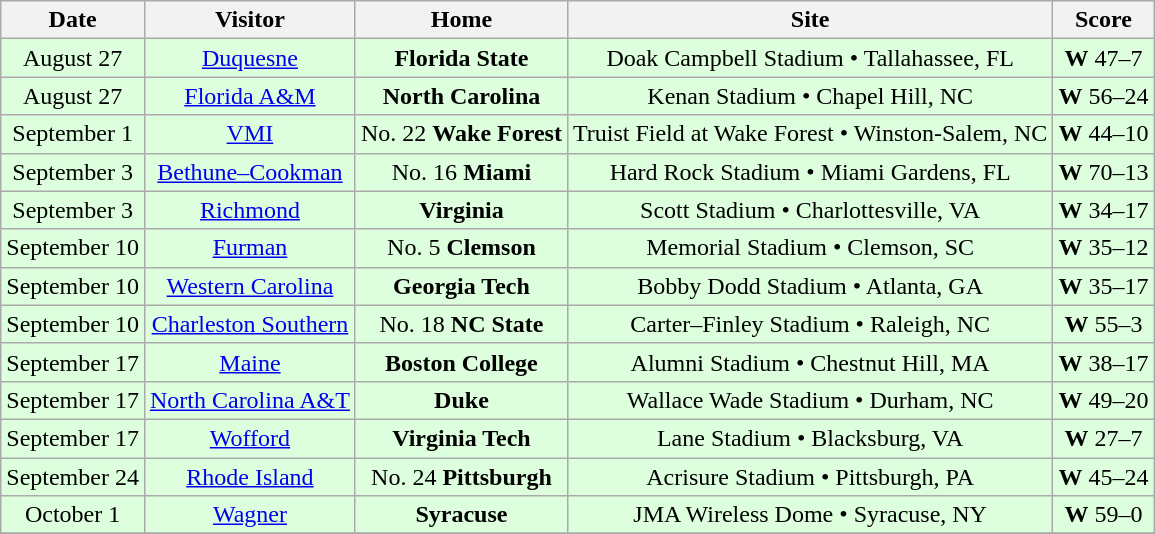<table class="wikitable" style="text-align:center">
<tr>
<th>Date</th>
<th>Visitor</th>
<th>Home</th>
<th>Site</th>
<th>Score</th>
</tr>
<tr style="background:#DDFFDD;">
<td>August 27</td>
<td><a href='#'>Duquesne</a></td>
<td><strong>Florida State</strong></td>
<td>Doak Campbell Stadium • Tallahassee, FL</td>
<td><strong>W</strong> 47–7</td>
</tr>
<tr style="background:#DDFFDD;">
<td>August 27</td>
<td><a href='#'>Florida A&M</a></td>
<td><strong>North Carolina</strong></td>
<td>Kenan Stadium • Chapel Hill, NC</td>
<td><strong>W</strong> 56–24</td>
</tr>
<tr style="background:#DDFFDD;">
<td>September 1</td>
<td><a href='#'>VMI</a></td>
<td>No. 22 <strong>Wake Forest</strong></td>
<td>Truist Field at Wake Forest • Winston-Salem, NC</td>
<td><strong>W</strong> 44–10</td>
</tr>
<tr style="background:#DDFFDD;">
<td>September 3</td>
<td><a href='#'>Bethune–Cookman</a></td>
<td>No. 16 <strong>Miami</strong></td>
<td>Hard Rock Stadium • Miami Gardens, FL</td>
<td><strong>W</strong> 70–13</td>
</tr>
<tr style="background:#DDFFDD;">
<td>September 3</td>
<td><a href='#'>Richmond</a></td>
<td><strong>Virginia</strong></td>
<td>Scott Stadium • Charlottesville, VA</td>
<td><strong>W</strong> 34–17</td>
</tr>
<tr style="background:#DDFFDD;">
<td>September 10</td>
<td><a href='#'>Furman</a></td>
<td>No. 5 <strong>Clemson</strong></td>
<td>Memorial Stadium • Clemson, SC</td>
<td><strong>W</strong> 35–12</td>
</tr>
<tr style="background:#DDFFDD;">
<td>September 10</td>
<td><a href='#'>Western Carolina</a></td>
<td><strong>Georgia Tech</strong></td>
<td>Bobby Dodd Stadium • Atlanta, GA</td>
<td><strong>W</strong> 35–17</td>
</tr>
<tr style="background:#DDFFDD;">
<td>September 10</td>
<td><a href='#'>Charleston Southern</a></td>
<td>No. 18 <strong>NC State</strong></td>
<td>Carter–Finley Stadium • Raleigh, NC</td>
<td><strong>W</strong> 55–3</td>
</tr>
<tr style="background:#DDFFDD;">
<td>September 17</td>
<td><a href='#'>Maine</a></td>
<td><strong>Boston College</strong></td>
<td>Alumni Stadium • Chestnut Hill, MA</td>
<td><strong>W</strong> 38–17</td>
</tr>
<tr style="background:#DDFFDD;">
<td>September 17</td>
<td><a href='#'>North Carolina A&T</a></td>
<td><strong>Duke</strong></td>
<td>Wallace Wade Stadium • Durham, NC</td>
<td><strong>W</strong> 49–20</td>
</tr>
<tr style="background:#DDFFDD;">
<td>September 17</td>
<td><a href='#'>Wofford</a></td>
<td><strong>Virginia Tech</strong></td>
<td>Lane Stadium • Blacksburg, VA</td>
<td><strong>W</strong> 27–7</td>
</tr>
<tr style="background:#DDFFDD;">
<td>September 24</td>
<td><a href='#'>Rhode Island</a></td>
<td>No. 24 <strong>Pittsburgh</strong></td>
<td>Acrisure Stadium • Pittsburgh, PA</td>
<td><strong>W</strong> 45–24</td>
</tr>
<tr style="background:#DDFFDD;">
<td>October 1</td>
<td><a href='#'>Wagner</a></td>
<td><strong>Syracuse</strong></td>
<td>JMA Wireless Dome • Syracuse, NY</td>
<td><strong>W</strong> 59–0</td>
</tr>
<tr>
</tr>
</table>
